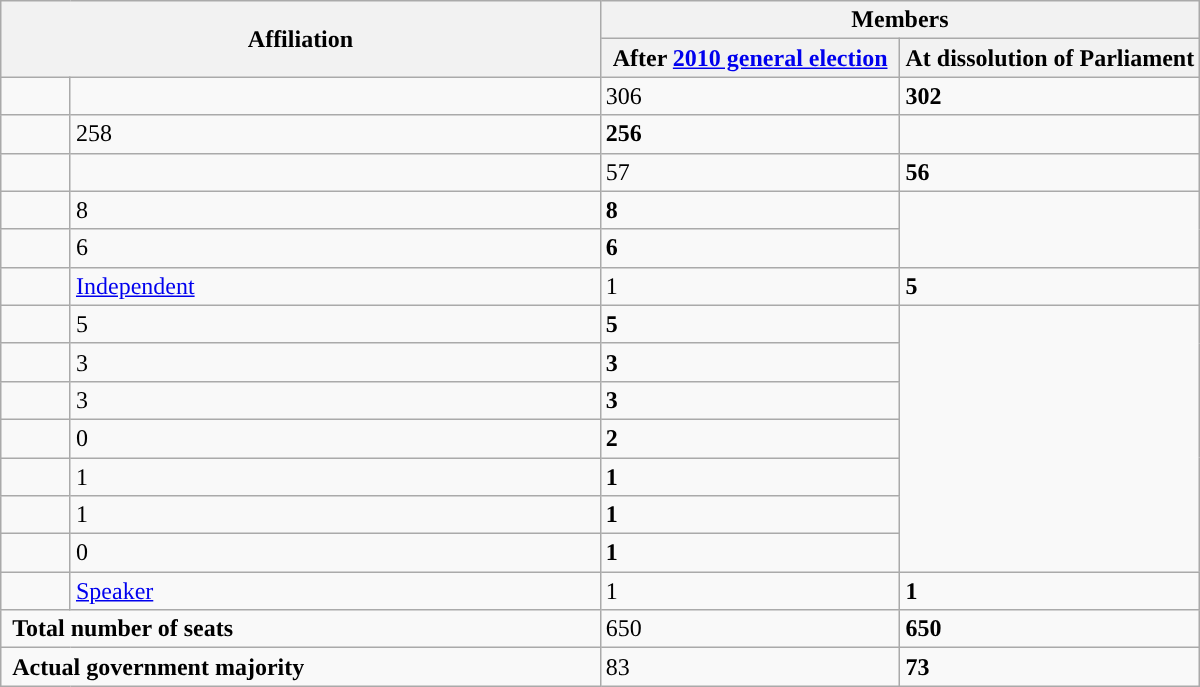<table class="wikitable">
<tr>
<th width="50%" colspan="2" rowspan="2" style="vertical-align:middle;">Affiliation</th>
<th width="50%" colspan="2" style="vertical-align:top;">Members</th>
</tr>
<tr>
<th width="25%">After <a href='#'>2010 general election</a></th>
<th width="25%">At dissolution of Parliament</th>
</tr>
<tr>
<td style="width: 4px" bgcolor=></td>
<td style="text-align: left;" scope="row"><strong><a href='#'></a></strong></td>
<td>306</td>
<td><strong>302</strong></td>
</tr>
<tr>
<td></td>
<td>258</td>
<td><strong>256</strong></td>
</tr>
<tr>
<td style="width: 4px" bgcolor=></td>
<td style="text-align: left;" scope="row"><strong><a href='#'></a></strong></td>
<td>57</td>
<td><strong>56</strong></td>
</tr>
<tr>
<td></td>
<td>8</td>
<td><strong>8</strong></td>
</tr>
<tr>
<td></td>
<td>6</td>
<td><strong>6</strong></td>
</tr>
<tr>
<td style="background-color:"> </td>
<td><a href='#'>Independent</a> <br></td>
<td>1</td>
<td><strong>5</strong></td>
</tr>
<tr>
<td></td>
<td>5</td>
<td><strong>5</strong></td>
</tr>
<tr>
<td></td>
<td>3</td>
<td><strong>3</strong></td>
</tr>
<tr>
<td></td>
<td>3</td>
<td><strong>3</strong></td>
</tr>
<tr>
<td></td>
<td>0</td>
<td><strong>2</strong></td>
</tr>
<tr>
<td></td>
<td>1</td>
<td><strong>1</strong></td>
</tr>
<tr>
<td></td>
<td>1</td>
<td><strong>1</strong></td>
</tr>
<tr>
<td></td>
<td>0</td>
<td><strong>1</strong></td>
</tr>
<tr>
<td style="background-color:"> </td>
<td><a href='#'>Speaker</a><br></td>
<td>1</td>
<td><strong>1</strong></td>
</tr>
<tr>
<td colspan="2" rowspan="1"> <strong>Total number of seats</strong><br></td>
<td>650</td>
<td><strong>650</strong></td>
</tr>
<tr>
<td colspan="2" rowspan="1"> <strong>Actual government majority</strong><br></td>
<td>83</td>
<td><strong>73</strong></td>
</tr>
</table>
